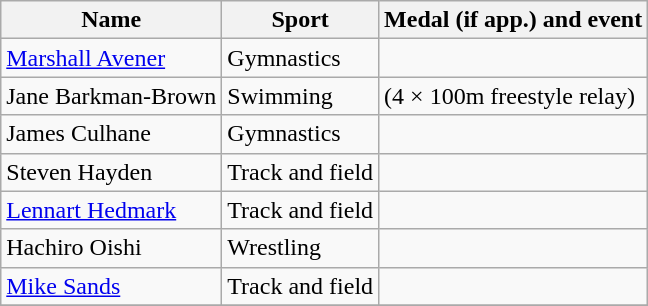<table class="wikitable">
<tr>
<th>Name</th>
<th>Sport</th>
<th>Medal (if app.) and event</th>
</tr>
<tr>
<td> <a href='#'>Marshall Avener</a></td>
<td>Gymnastics</td>
<td></td>
</tr>
<tr>
<td> Jane Barkman-Brown</td>
<td>Swimming</td>
<td> (4 × 100m freestyle relay)<br></td>
</tr>
<tr>
<td> James Culhane</td>
<td>Gymnastics</td>
<td></td>
</tr>
<tr>
<td> Steven Hayden</td>
<td>Track and field</td>
<td></td>
</tr>
<tr>
<td> <a href='#'>Lennart Hedmark</a></td>
<td>Track and field</td>
<td></td>
</tr>
<tr>
<td> Hachiro Oishi</td>
<td>Wrestling</td>
<td></td>
</tr>
<tr>
<td> <a href='#'>Mike Sands</a></td>
<td>Track and field</td>
<td></td>
</tr>
<tr>
</tr>
</table>
